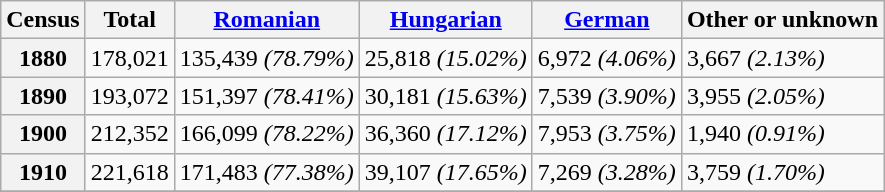<table class="wikitable">
<tr>
<th>Census</th>
<th>Total</th>
<th><a href='#'>Romanian</a></th>
<th><a href='#'>Hungarian</a></th>
<th><a href='#'>German</a></th>
<th>Other or unknown</th>
</tr>
<tr>
<th>1880</th>
<td>178,021</td>
<td>135,439 <em>(78.79%)</em></td>
<td>25,818 <em>(15.02%)</em></td>
<td>6,972 <em>(4.06%)</em></td>
<td>3,667 <em>(2.13%)</em></td>
</tr>
<tr>
<th>1890</th>
<td>193,072</td>
<td>151,397 <em>(78.41%)</em></td>
<td>30,181 <em>(15.63%)</em></td>
<td>7,539 <em>(3.90%)</em></td>
<td>3,955 <em>(2.05%)</em></td>
</tr>
<tr>
<th>1900</th>
<td>212,352</td>
<td>166,099 <em>(78.22%)</em></td>
<td>36,360 <em>(17.12%)</em></td>
<td>7,953 <em>(3.75%)</em></td>
<td>1,940 <em>(0.91%)</em></td>
</tr>
<tr>
<th>1910</th>
<td>221,618</td>
<td>171,483 <em>(77.38%)</em></td>
<td>39,107 <em>(17.65%)</em></td>
<td>7,269 <em>(3.28%)</em></td>
<td>3,759 <em>(1.70%)</em></td>
</tr>
<tr>
</tr>
</table>
